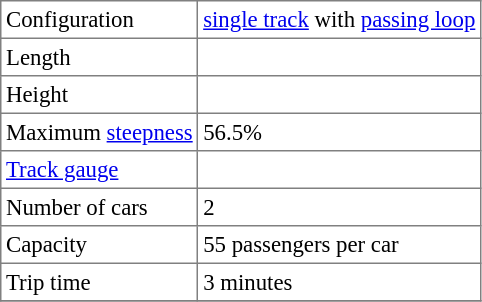<table border="1" cellspacing="0" cellpadding="3" style="border-collapse:collapse; font-size:95%;margin-right:10px; margin-bottom:5px;">
<tr>
<td>Configuration</td>
<td><a href='#'>single track</a> with <a href='#'>passing loop</a></td>
</tr>
<tr>
<td>Length</td>
<td></td>
</tr>
<tr>
<td>Height</td>
<td></td>
</tr>
<tr>
<td>Maximum <a href='#'>steepness</a></td>
<td>56.5%</td>
</tr>
<tr>
<td><a href='#'>Track gauge</a></td>
<td></td>
</tr>
<tr>
<td>Number of cars</td>
<td>2</td>
</tr>
<tr>
<td>Capacity</td>
<td>55 passengers per car</td>
</tr>
<tr>
<td>Trip time</td>
<td>3 minutes</td>
</tr>
<tr>
</tr>
</table>
